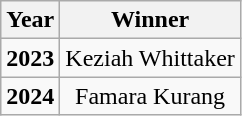<table class="wikitable" style="text-align:center">
<tr>
<th>Year</th>
<th>Winner</th>
</tr>
<tr>
<td><strong>2023</strong></td>
<td>Keziah Whittaker</td>
</tr>
<tr>
<td><strong>2024</strong></td>
<td>Famara Kurang</td>
</tr>
</table>
